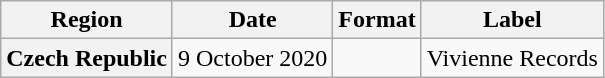<table class="wikitable plainrowheaders">
<tr>
<th>Region</th>
<th>Date</th>
<th>Format</th>
<th>Label</th>
</tr>
<tr>
<th scope="row">Czech Republic</th>
<td>9 October 2020</td>
<td></td>
<td>Vivienne Records</td>
</tr>
</table>
